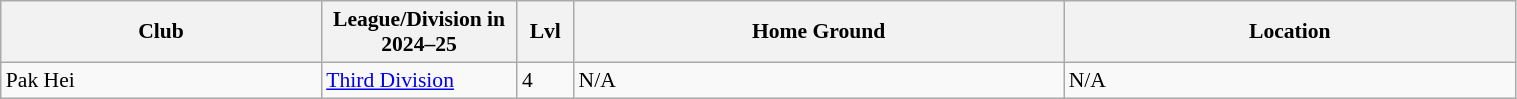<table class="wikitable sortable" width=80% style="font-size:90%">
<tr>
<th width=17%><strong>Club</strong></th>
<th width=10%><strong>League/Division in 2024–25</strong></th>
<th width=3%><strong>Lvl</strong></th>
<th width=26%><strong>Home Ground</strong></th>
<th width=24%><strong>Location</strong></th>
</tr>
<tr>
<td>Pak Hei</td>
<td><a href='#'>Third Division</a></td>
<td>4</td>
<td>N/A</td>
<td>N/A</td>
</tr>
</table>
